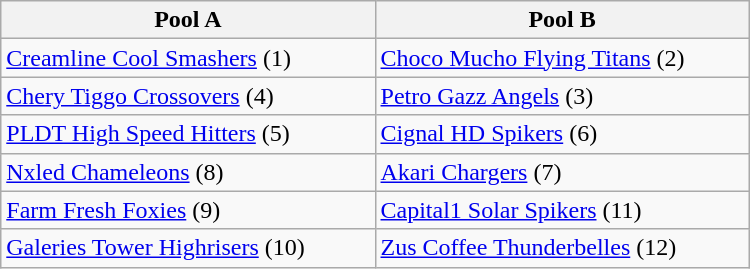<table class="wikitable" width=500 style="white-space:nowrap">
<tr>
<th width=50%>Pool A</th>
<th width=50%>Pool B</th>
</tr>
<tr>
<td><a href='#'>Creamline Cool Smashers</a> (1)</td>
<td><a href='#'>Choco Mucho Flying Titans</a> (2)</td>
</tr>
<tr>
<td><a href='#'>Chery Tiggo Crossovers</a> (4)</td>
<td><a href='#'>Petro Gazz Angels</a> (3)</td>
</tr>
<tr>
<td><a href='#'>PLDT High Speed Hitters</a> (5)</td>
<td><a href='#'>Cignal HD Spikers</a> (6)</td>
</tr>
<tr>
<td><a href='#'>Nxled Chameleons</a> (8)</td>
<td><a href='#'>Akari Chargers</a> (7)</td>
</tr>
<tr>
<td><a href='#'>Farm Fresh Foxies</a> (9)</td>
<td><a href='#'>Capital1 Solar Spikers</a> (11)</td>
</tr>
<tr>
<td><a href='#'>Galeries Tower Highrisers</a> (10)</td>
<td><a href='#'>Zus Coffee Thunderbelles</a> (12)</td>
</tr>
</table>
